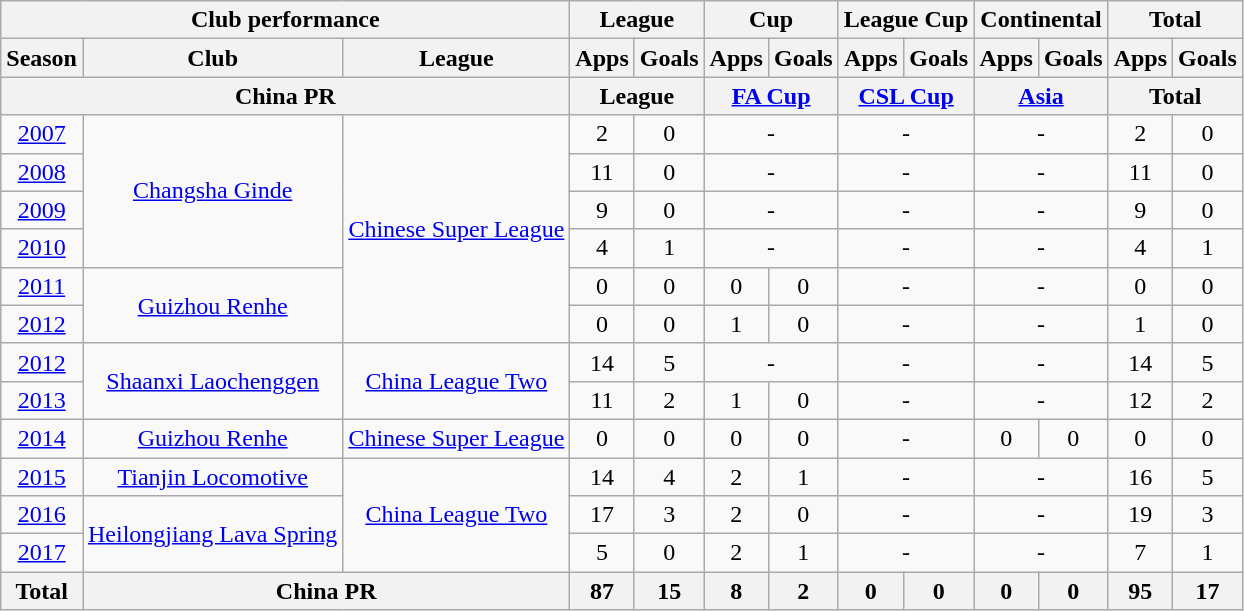<table class="wikitable" style="text-align:center">
<tr>
<th colspan=3>Club performance</th>
<th colspan=2>League</th>
<th colspan=2>Cup</th>
<th colspan=2>League Cup</th>
<th colspan=2>Continental</th>
<th colspan=2>Total</th>
</tr>
<tr>
<th>Season</th>
<th>Club</th>
<th>League</th>
<th>Apps</th>
<th>Goals</th>
<th>Apps</th>
<th>Goals</th>
<th>Apps</th>
<th>Goals</th>
<th>Apps</th>
<th>Goals</th>
<th>Apps</th>
<th>Goals</th>
</tr>
<tr>
<th colspan=3>China PR</th>
<th colspan=2>League</th>
<th colspan=2><a href='#'>FA Cup</a></th>
<th colspan=2><a href='#'>CSL Cup</a></th>
<th colspan=2><a href='#'>Asia</a></th>
<th colspan=2>Total</th>
</tr>
<tr>
<td><a href='#'>2007</a></td>
<td rowspan="4"><a href='#'>Changsha Ginde</a></td>
<td rowspan="6"><a href='#'>Chinese Super League</a></td>
<td>2</td>
<td>0</td>
<td colspan="2">-</td>
<td colspan="2">-</td>
<td colspan="2">-</td>
<td>2</td>
<td>0</td>
</tr>
<tr>
<td><a href='#'>2008</a></td>
<td>11</td>
<td>0</td>
<td colspan="2">-</td>
<td colspan="2">-</td>
<td colspan="2">-</td>
<td>11</td>
<td>0</td>
</tr>
<tr>
<td><a href='#'>2009</a></td>
<td>9</td>
<td>0</td>
<td colspan="2">-</td>
<td colspan="2">-</td>
<td colspan="2">-</td>
<td>9</td>
<td>0</td>
</tr>
<tr>
<td><a href='#'>2010</a></td>
<td>4</td>
<td>1</td>
<td colspan="2">-</td>
<td colspan="2">-</td>
<td colspan="2">-</td>
<td>4</td>
<td>1</td>
</tr>
<tr>
<td><a href='#'>2011</a></td>
<td rowspan="2"><a href='#'>Guizhou Renhe</a></td>
<td>0</td>
<td>0</td>
<td>0</td>
<td>0</td>
<td colspan="2">-</td>
<td colspan="2">-</td>
<td>0</td>
<td>0</td>
</tr>
<tr>
<td><a href='#'>2012</a></td>
<td>0</td>
<td>0</td>
<td>1</td>
<td>0</td>
<td colspan="2">-</td>
<td colspan="2">-</td>
<td>1</td>
<td>0</td>
</tr>
<tr>
<td><a href='#'>2012</a></td>
<td rowspan="2"><a href='#'>Shaanxi Laochenggen</a></td>
<td rowspan="2"><a href='#'>China League Two</a></td>
<td>14</td>
<td>5</td>
<td colspan="2">-</td>
<td colspan="2">-</td>
<td colspan="2">-</td>
<td>14</td>
<td>5</td>
</tr>
<tr>
<td><a href='#'>2013</a></td>
<td>11</td>
<td>2</td>
<td>1</td>
<td>0</td>
<td colspan="2">-</td>
<td colspan="2">-</td>
<td>12</td>
<td>2</td>
</tr>
<tr>
<td><a href='#'>2014</a></td>
<td rowspan="1"><a href='#'>Guizhou Renhe</a></td>
<td rowspan="1"><a href='#'>Chinese Super League</a></td>
<td>0</td>
<td>0</td>
<td>0</td>
<td>0</td>
<td colspan="2">-</td>
<td>0</td>
<td>0</td>
<td>0</td>
<td>0</td>
</tr>
<tr>
<td><a href='#'>2015</a></td>
<td rowspan="1"><a href='#'>Tianjin Locomotive</a></td>
<td rowspan="3"><a href='#'>China League Two</a></td>
<td>14</td>
<td>4</td>
<td>2</td>
<td>1</td>
<td colspan="2">-</td>
<td colspan="2">-</td>
<td>16</td>
<td>5</td>
</tr>
<tr>
<td><a href='#'>2016</a></td>
<td rowspan="2"><a href='#'>Heilongjiang Lava Spring</a></td>
<td>17</td>
<td>3</td>
<td>2</td>
<td>0</td>
<td colspan="2">-</td>
<td colspan="2">-</td>
<td>19</td>
<td>3</td>
</tr>
<tr>
<td><a href='#'>2017</a></td>
<td>5</td>
<td>0</td>
<td>2</td>
<td>1</td>
<td colspan="2">-</td>
<td colspan="2">-</td>
<td>7</td>
<td>1</td>
</tr>
<tr>
<th rowspan=3>Total</th>
<th colspan=2>China PR</th>
<th>87</th>
<th>15</th>
<th>8</th>
<th>2</th>
<th>0</th>
<th>0</th>
<th>0</th>
<th>0</th>
<th>95</th>
<th>17</th>
</tr>
</table>
